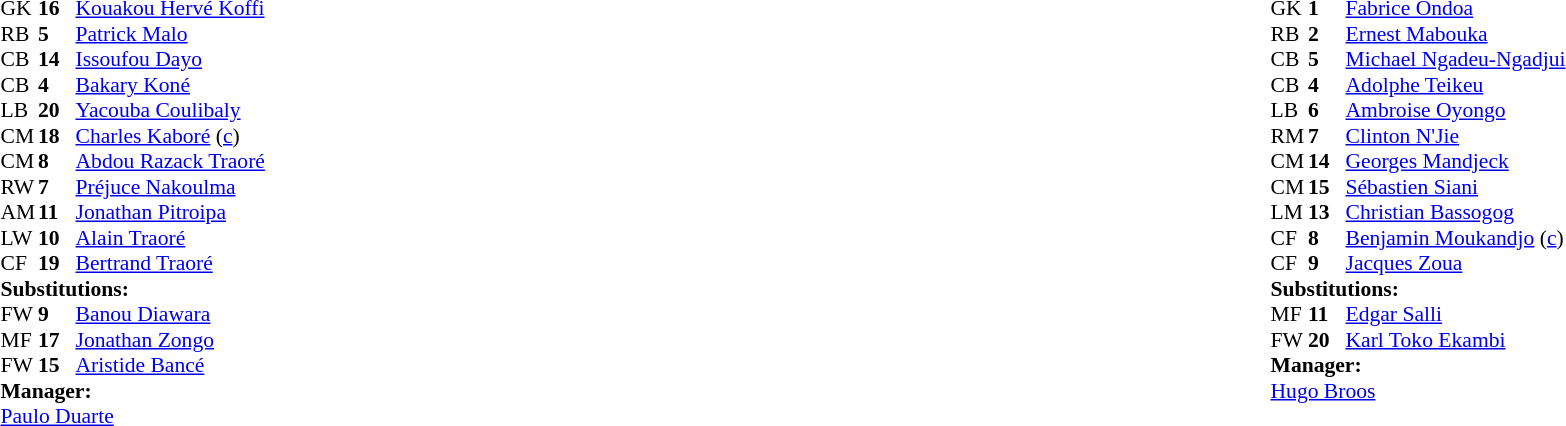<table width="100%">
<tr>
<td valign="top" width="40%"><br><table style="font-size:90%;" cellspacing="0" cellpadding="0">
<tr>
<th width="25"></th>
<th width="25"></th>
</tr>
<tr>
<td>GK</td>
<td><strong>16</strong></td>
<td><a href='#'>Kouakou Hervé Koffi</a></td>
</tr>
<tr>
<td>RB</td>
<td><strong>5</strong></td>
<td><a href='#'>Patrick Malo</a></td>
</tr>
<tr>
<td>CB</td>
<td><strong>14</strong></td>
<td><a href='#'>Issoufou Dayo</a></td>
</tr>
<tr>
<td>CB</td>
<td><strong>4</strong></td>
<td><a href='#'>Bakary Koné</a></td>
</tr>
<tr>
<td>LB</td>
<td><strong>20</strong></td>
<td><a href='#'>Yacouba Coulibaly</a></td>
</tr>
<tr>
<td>CM</td>
<td><strong>18</strong></td>
<td><a href='#'>Charles Kaboré</a> (<a href='#'>c</a>)</td>
</tr>
<tr>
<td>CM</td>
<td><strong>8</strong></td>
<td><a href='#'>Abdou Razack Traoré</a></td>
<td></td>
<td></td>
</tr>
<tr>
<td>RW</td>
<td><strong>7</strong></td>
<td><a href='#'>Préjuce Nakoulma</a></td>
</tr>
<tr>
<td>AM</td>
<td><strong>11</strong></td>
<td><a href='#'>Jonathan Pitroipa</a></td>
<td></td>
<td></td>
</tr>
<tr>
<td>LW</td>
<td><strong>10</strong></td>
<td><a href='#'>Alain Traoré</a></td>
</tr>
<tr>
<td>CF</td>
<td><strong>19</strong></td>
<td><a href='#'>Bertrand Traoré</a></td>
<td></td>
<td></td>
</tr>
<tr>
<td colspan=3><strong>Substitutions:</strong></td>
</tr>
<tr>
<td>FW</td>
<td><strong>9</strong></td>
<td><a href='#'>Banou Diawara</a></td>
<td></td>
<td></td>
</tr>
<tr>
<td>MF</td>
<td><strong>17</strong></td>
<td><a href='#'>Jonathan Zongo</a></td>
<td></td>
<td></td>
</tr>
<tr>
<td>FW</td>
<td><strong>15</strong></td>
<td><a href='#'>Aristide Bancé</a></td>
<td></td>
<td></td>
</tr>
<tr>
<td colspan=3><strong>Manager:</strong></td>
</tr>
<tr>
<td colspan=3> <a href='#'>Paulo Duarte</a></td>
</tr>
</table>
</td>
<td valign="top"></td>
<td valign="top" width="50%"><br><table style="font-size:90%;" cellspacing="0" cellpadding="0" align="center">
<tr>
<th width=25></th>
<th width=25></th>
</tr>
<tr>
<td>GK</td>
<td><strong>1</strong></td>
<td><a href='#'>Fabrice Ondoa</a></td>
</tr>
<tr>
<td>RB</td>
<td><strong>2</strong></td>
<td><a href='#'>Ernest Mabouka</a></td>
<td></td>
</tr>
<tr>
<td>CB</td>
<td><strong>5</strong></td>
<td><a href='#'>Michael Ngadeu-Ngadjui</a></td>
<td></td>
</tr>
<tr>
<td>CB</td>
<td><strong>4</strong></td>
<td><a href='#'>Adolphe Teikeu</a></td>
</tr>
<tr>
<td>LB</td>
<td><strong>6</strong></td>
<td><a href='#'>Ambroise Oyongo</a></td>
</tr>
<tr>
<td>RM</td>
<td><strong>7</strong></td>
<td><a href='#'>Clinton N'Jie</a></td>
<td></td>
<td></td>
</tr>
<tr>
<td>CM</td>
<td><strong>14</strong></td>
<td><a href='#'>Georges Mandjeck</a></td>
<td></td>
</tr>
<tr>
<td>CM</td>
<td><strong>15</strong></td>
<td><a href='#'>Sébastien Siani</a></td>
</tr>
<tr>
<td>LM</td>
<td><strong>13</strong></td>
<td><a href='#'>Christian Bassogog</a></td>
<td></td>
<td></td>
</tr>
<tr>
<td>CF</td>
<td><strong>8</strong></td>
<td><a href='#'>Benjamin Moukandjo</a> (<a href='#'>c</a>)</td>
<td></td>
</tr>
<tr>
<td>CF</td>
<td><strong>9</strong></td>
<td><a href='#'>Jacques Zoua</a></td>
</tr>
<tr>
<td colspan=3><strong>Substitutions:</strong></td>
</tr>
<tr>
<td>MF</td>
<td><strong>11</strong></td>
<td><a href='#'>Edgar Salli</a></td>
<td></td>
<td></td>
</tr>
<tr>
<td>FW</td>
<td><strong>20</strong></td>
<td><a href='#'>Karl Toko Ekambi</a></td>
<td></td>
<td></td>
</tr>
<tr>
<td colspan=3><strong>Manager:</strong></td>
</tr>
<tr>
<td colspan=3> <a href='#'>Hugo Broos</a></td>
</tr>
</table>
</td>
</tr>
</table>
